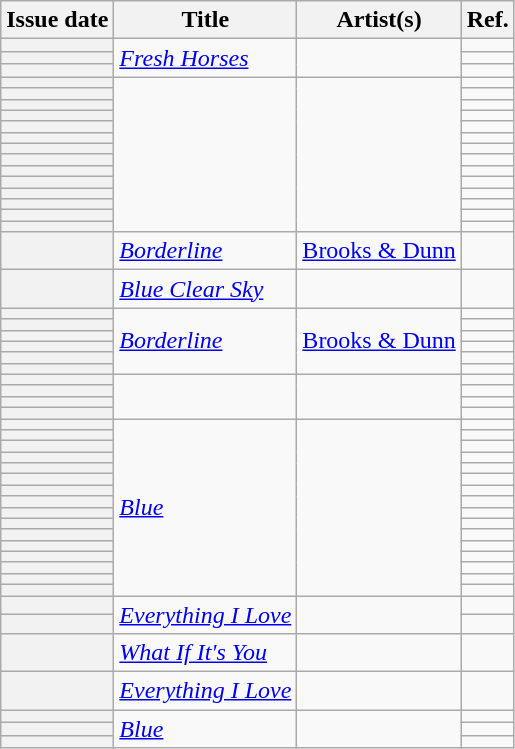<table class="wikitable sortable plainrowheaders">
<tr>
<th scope=col>Issue date</th>
<th scope=col>Title</th>
<th scope=col>Artist(s)</th>
<th scope=col class=unsortable>Ref.</th>
</tr>
<tr>
<th scope=row></th>
<td rowspan="3"><em><a href='#'>Fresh Horses</a></em></td>
<td rowspan="3"></td>
<td align=center></td>
</tr>
<tr>
<th scope=row></th>
<td align=center></td>
</tr>
<tr>
<th scope=row></th>
<td align=center></td>
</tr>
<tr>
<th scope=row></th>
<td rowspan="14"><em></em></td>
<td rowspan="14"></td>
<td align=center></td>
</tr>
<tr>
<th scope=row></th>
<td align=center></td>
</tr>
<tr>
<th scope=row></th>
<td align=center></td>
</tr>
<tr>
<th scope=row></th>
<td align=center></td>
</tr>
<tr>
<th scope=row></th>
<td align=center></td>
</tr>
<tr>
<th scope=row></th>
<td align=center></td>
</tr>
<tr>
<th scope=row></th>
<td align=center></td>
</tr>
<tr>
<th scope=row></th>
<td align=center></td>
</tr>
<tr>
<th scope=row></th>
<td align=center></td>
</tr>
<tr>
<th scope=row></th>
<td align=center></td>
</tr>
<tr>
<th scope=row></th>
<td align=center></td>
</tr>
<tr>
<th scope=row></th>
<td align=center></td>
</tr>
<tr>
<th scope=row></th>
<td align=center></td>
</tr>
<tr>
<th scope=row></th>
<td align=center></td>
</tr>
<tr>
<th scope=row></th>
<td><em><a href='#'>Borderline</a></em></td>
<td><a href='#'>Brooks & Dunn</a></td>
<td align=center></td>
</tr>
<tr>
<th scope=row></th>
<td><em><a href='#'>Blue Clear Sky</a></em></td>
<td></td>
<td align=center></td>
</tr>
<tr>
<th scope=row></th>
<td rowspan="6"><em><a href='#'>Borderline</a></em></td>
<td rowspan="6"><a href='#'>Brooks & Dunn</a></td>
<td align=center></td>
</tr>
<tr>
<th scope=row></th>
<td align=center></td>
</tr>
<tr>
<th scope=row></th>
<td align=center></td>
</tr>
<tr>
<th scope=row></th>
<td align=center></td>
</tr>
<tr>
<th scope=row></th>
<td align=center></td>
</tr>
<tr>
<th scope=row></th>
<td align=center></td>
</tr>
<tr>
<th scope=row></th>
<td rowspan="4"><em></em></td>
<td rowspan="4"></td>
<td align=center></td>
</tr>
<tr>
<th scope=row></th>
<td align=center></td>
</tr>
<tr>
<th scope=row></th>
<td align=center></td>
</tr>
<tr>
<th scope=row></th>
<td align=center></td>
</tr>
<tr>
<th scope=row></th>
<td rowspan="16"><em><a href='#'>Blue</a></em></td>
<td rowspan="16"></td>
<td align=center></td>
</tr>
<tr>
<th scope=row></th>
<td align=center></td>
</tr>
<tr>
<th scope=row></th>
<td align=center></td>
</tr>
<tr>
<th scope=row></th>
<td align=center></td>
</tr>
<tr>
<th scope=row></th>
<td align=center></td>
</tr>
<tr>
<th scope=row></th>
<td align=center></td>
</tr>
<tr>
<th scope=row></th>
<td align=center></td>
</tr>
<tr>
<th scope=row></th>
<td align=center></td>
</tr>
<tr>
<th scope=row></th>
<td align=center></td>
</tr>
<tr>
<th scope=row></th>
<td align=center></td>
</tr>
<tr>
<th scope=row></th>
<td align=center></td>
</tr>
<tr>
<th scope=row></th>
<td align=center></td>
</tr>
<tr>
<th scope=row></th>
<td align=center></td>
</tr>
<tr>
<th scope=row></th>
<td align=center></td>
</tr>
<tr>
<th scope=row></th>
<td align=center></td>
</tr>
<tr>
<th scope=row></th>
<td align=center></td>
</tr>
<tr>
<th scope=row></th>
<td rowspan="2"><em><a href='#'>Everything I Love</a></em></td>
<td rowspan="2"></td>
<td align=center></td>
</tr>
<tr>
<th scope=row></th>
<td align=center></td>
</tr>
<tr>
<th scope=row></th>
<td><em><a href='#'>What If It's You</a></em></td>
<td></td>
<td align=center></td>
</tr>
<tr>
<th scope=row></th>
<td><em><a href='#'>Everything I Love</a></em></td>
<td></td>
<td align=center></td>
</tr>
<tr>
<th scope=row></th>
<td rowspan="3"><em><a href='#'>Blue</a></em></td>
<td rowspan="3"></td>
<td align=center></td>
</tr>
<tr>
<th scope=row></th>
<td align=center></td>
</tr>
<tr>
<th scope=row></th>
<td align=center></td>
</tr>
</table>
